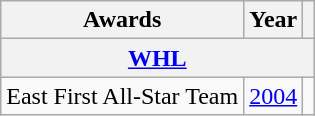<table class="wikitable">
<tr>
<th>Awards</th>
<th>Year</th>
<th></th>
</tr>
<tr ALIGN="center" bgcolor="#e0e0e0">
<th colspan="3"><a href='#'>WHL</a></th>
</tr>
<tr>
<td>East First All-Star Team</td>
<td><a href='#'>2004</a></td>
<td></td>
</tr>
</table>
